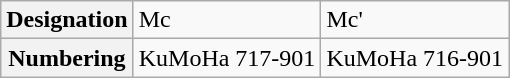<table class="wikitable">
<tr>
<th>Designation</th>
<td>Mc</td>
<td>Mc'</td>
</tr>
<tr>
<th>Numbering</th>
<td>KuMoHa 717-901</td>
<td>KuMoHa 716-901</td>
</tr>
</table>
